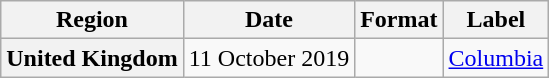<table class="wikitable plainrowheaders">
<tr>
<th>Region</th>
<th>Date</th>
<th>Format</th>
<th>Label</th>
</tr>
<tr>
<th scope="row">United Kingdom</th>
<td>11 October 2019</td>
<td></td>
<td><a href='#'>Columbia</a></td>
</tr>
</table>
